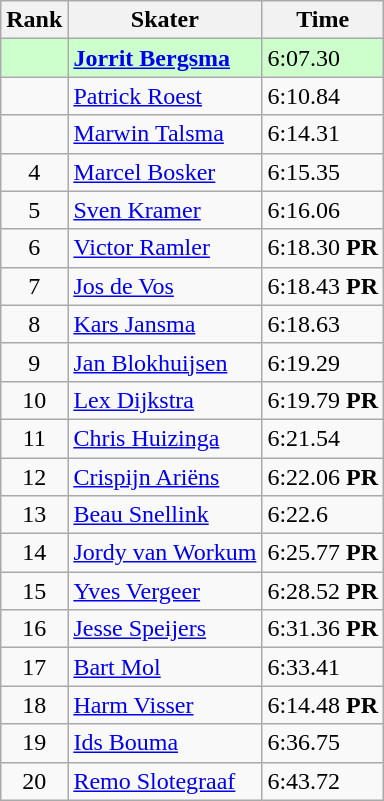<table class="wikitable">
<tr>
<th>Rank</th>
<th>Skater</th>
<th>Time</th>
</tr>
<tr bgcolor=ccffcc>
<td style="text-align:center"></td>
<td><strong><a href='#'>Jorrit Bergsma</a></strong></td>
<td>6:07.30</td>
</tr>
<tr>
<td style="text-align:center"></td>
<td><a href='#'>Patrick Roest</a></td>
<td>6:10.84</td>
</tr>
<tr>
<td style="text-align:center"></td>
<td><a href='#'>Marwin Talsma</a></td>
<td>6:14.31</td>
</tr>
<tr>
<td style="text-align:center">4</td>
<td><a href='#'>Marcel Bosker</a></td>
<td>6:15.35</td>
</tr>
<tr>
<td style="text-align:center">5</td>
<td><a href='#'>Sven Kramer</a></td>
<td>6:16.06</td>
</tr>
<tr>
<td style="text-align:center">6</td>
<td><a href='#'>Victor Ramler</a></td>
<td>6:18.30 <strong>PR</strong></td>
</tr>
<tr>
<td style="text-align:center">7</td>
<td><a href='#'>Jos de Vos</a></td>
<td>6:18.43 <strong>PR</strong></td>
</tr>
<tr>
<td style="text-align:center">8</td>
<td><a href='#'>Kars Jansma</a></td>
<td>6:18.63</td>
</tr>
<tr>
<td style="text-align:center">9</td>
<td><a href='#'>Jan Blokhuijsen</a></td>
<td>6:19.29</td>
</tr>
<tr>
<td style="text-align:center">10</td>
<td><a href='#'>Lex Dijkstra</a></td>
<td>6:19.79 <strong>PR</strong></td>
</tr>
<tr>
<td style="text-align:center">11</td>
<td><a href='#'>Chris Huizinga</a></td>
<td>6:21.54</td>
</tr>
<tr>
<td style="text-align:center">12</td>
<td><a href='#'>Crispijn Ariëns</a></td>
<td>6:22.06 <strong>PR</strong></td>
</tr>
<tr>
<td style="text-align:center">13</td>
<td><a href='#'>Beau Snellink</a></td>
<td>6:22.6</td>
</tr>
<tr>
<td style="text-align:center">14</td>
<td><a href='#'>Jordy van Workum</a></td>
<td>6:25.77 <strong>PR</strong></td>
</tr>
<tr>
<td style="text-align:center">15</td>
<td><a href='#'>Yves Vergeer</a></td>
<td>6:28.52 <strong>PR</strong></td>
</tr>
<tr>
<td style="text-align:center">16</td>
<td><a href='#'>Jesse Speijers</a></td>
<td>6:31.36 <strong>PR</strong></td>
</tr>
<tr>
<td style="text-align:center">17</td>
<td><a href='#'>Bart Mol</a></td>
<td>6:33.41</td>
</tr>
<tr>
<td style="text-align:center">18</td>
<td><a href='#'>Harm Visser</a></td>
<td>6:14.48 <strong>PR</strong></td>
</tr>
<tr>
<td style="text-align:center">19</td>
<td><a href='#'>Ids Bouma</a></td>
<td>6:36.75</td>
</tr>
<tr>
<td style="text-align:center">20</td>
<td><a href='#'>Remo Slotegraaf</a></td>
<td>6:43.72</td>
</tr>
</table>
